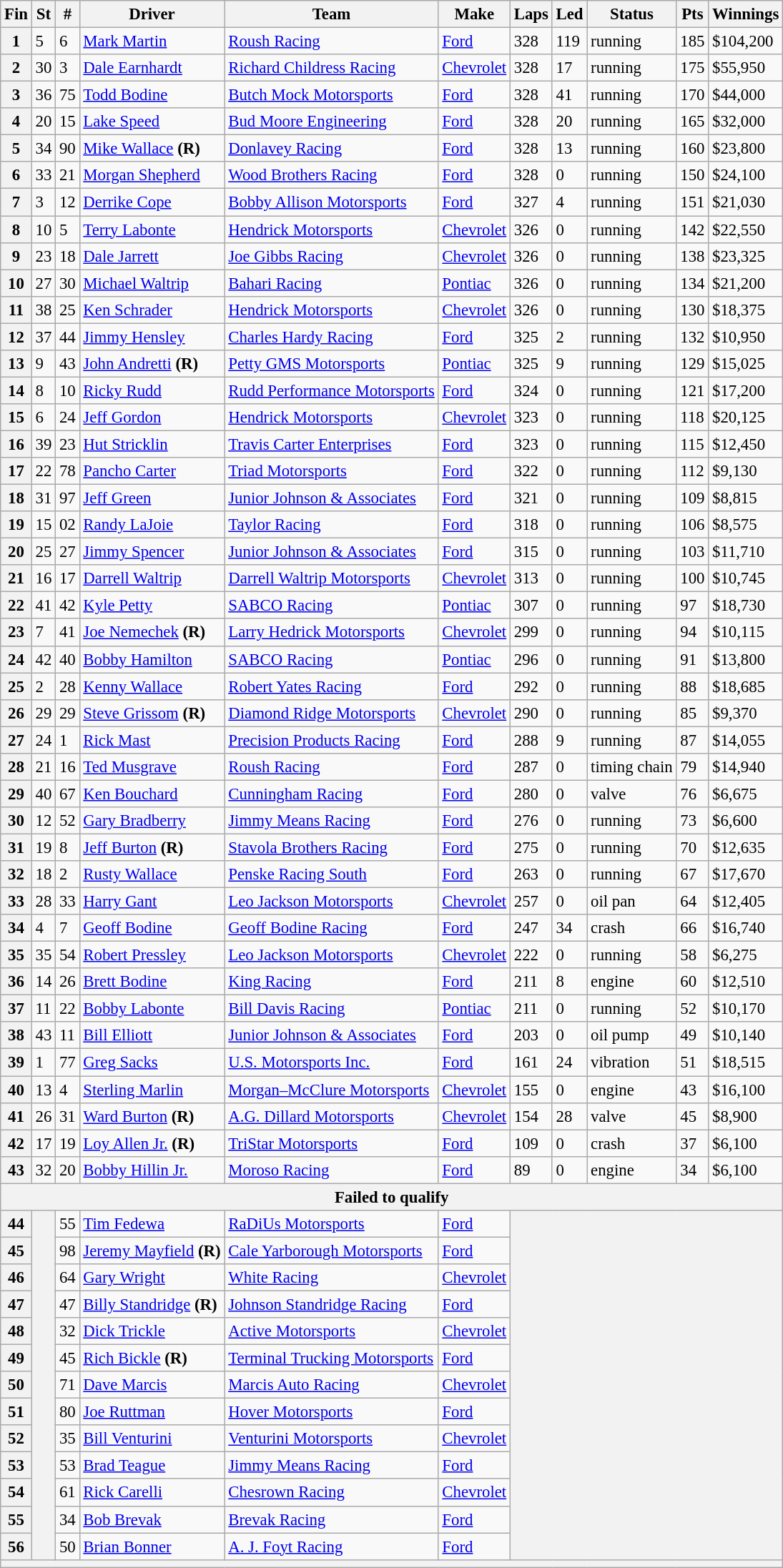<table class="wikitable" style="font-size:95%">
<tr>
<th>Fin</th>
<th>St</th>
<th>#</th>
<th>Driver</th>
<th>Team</th>
<th>Make</th>
<th>Laps</th>
<th>Led</th>
<th>Status</th>
<th>Pts</th>
<th>Winnings</th>
</tr>
<tr>
<th>1</th>
<td>5</td>
<td>6</td>
<td><a href='#'>Mark Martin</a></td>
<td><a href='#'>Roush Racing</a></td>
<td><a href='#'>Ford</a></td>
<td>328</td>
<td>119</td>
<td>running</td>
<td>185</td>
<td>$104,200</td>
</tr>
<tr>
<th>2</th>
<td>30</td>
<td>3</td>
<td><a href='#'>Dale Earnhardt</a></td>
<td><a href='#'>Richard Childress Racing</a></td>
<td><a href='#'>Chevrolet</a></td>
<td>328</td>
<td>17</td>
<td>running</td>
<td>175</td>
<td>$55,950</td>
</tr>
<tr>
<th>3</th>
<td>36</td>
<td>75</td>
<td><a href='#'>Todd Bodine</a></td>
<td><a href='#'>Butch Mock Motorsports</a></td>
<td><a href='#'>Ford</a></td>
<td>328</td>
<td>41</td>
<td>running</td>
<td>170</td>
<td>$44,000</td>
</tr>
<tr>
<th>4</th>
<td>20</td>
<td>15</td>
<td><a href='#'>Lake Speed</a></td>
<td><a href='#'>Bud Moore Engineering</a></td>
<td><a href='#'>Ford</a></td>
<td>328</td>
<td>20</td>
<td>running</td>
<td>165</td>
<td>$32,000</td>
</tr>
<tr>
<th>5</th>
<td>34</td>
<td>90</td>
<td><a href='#'>Mike Wallace</a> <strong>(R)</strong></td>
<td><a href='#'>Donlavey Racing</a></td>
<td><a href='#'>Ford</a></td>
<td>328</td>
<td>13</td>
<td>running</td>
<td>160</td>
<td>$23,800</td>
</tr>
<tr>
<th>6</th>
<td>33</td>
<td>21</td>
<td><a href='#'>Morgan Shepherd</a></td>
<td><a href='#'>Wood Brothers Racing</a></td>
<td><a href='#'>Ford</a></td>
<td>328</td>
<td>0</td>
<td>running</td>
<td>150</td>
<td>$24,100</td>
</tr>
<tr>
<th>7</th>
<td>3</td>
<td>12</td>
<td><a href='#'>Derrike Cope</a></td>
<td><a href='#'>Bobby Allison Motorsports</a></td>
<td><a href='#'>Ford</a></td>
<td>327</td>
<td>4</td>
<td>running</td>
<td>151</td>
<td>$21,030</td>
</tr>
<tr>
<th>8</th>
<td>10</td>
<td>5</td>
<td><a href='#'>Terry Labonte</a></td>
<td><a href='#'>Hendrick Motorsports</a></td>
<td><a href='#'>Chevrolet</a></td>
<td>326</td>
<td>0</td>
<td>running</td>
<td>142</td>
<td>$22,550</td>
</tr>
<tr>
<th>9</th>
<td>23</td>
<td>18</td>
<td><a href='#'>Dale Jarrett</a></td>
<td><a href='#'>Joe Gibbs Racing</a></td>
<td><a href='#'>Chevrolet</a></td>
<td>326</td>
<td>0</td>
<td>running</td>
<td>138</td>
<td>$23,325</td>
</tr>
<tr>
<th>10</th>
<td>27</td>
<td>30</td>
<td><a href='#'>Michael Waltrip</a></td>
<td><a href='#'>Bahari Racing</a></td>
<td><a href='#'>Pontiac</a></td>
<td>326</td>
<td>0</td>
<td>running</td>
<td>134</td>
<td>$21,200</td>
</tr>
<tr>
<th>11</th>
<td>38</td>
<td>25</td>
<td><a href='#'>Ken Schrader</a></td>
<td><a href='#'>Hendrick Motorsports</a></td>
<td><a href='#'>Chevrolet</a></td>
<td>326</td>
<td>0</td>
<td>running</td>
<td>130</td>
<td>$18,375</td>
</tr>
<tr>
<th>12</th>
<td>37</td>
<td>44</td>
<td><a href='#'>Jimmy Hensley</a></td>
<td><a href='#'>Charles Hardy Racing</a></td>
<td><a href='#'>Ford</a></td>
<td>325</td>
<td>2</td>
<td>running</td>
<td>132</td>
<td>$10,950</td>
</tr>
<tr>
<th>13</th>
<td>9</td>
<td>43</td>
<td><a href='#'>John Andretti</a> <strong>(R)</strong></td>
<td><a href='#'>Petty GMS Motorsports</a></td>
<td><a href='#'>Pontiac</a></td>
<td>325</td>
<td>9</td>
<td>running</td>
<td>129</td>
<td>$15,025</td>
</tr>
<tr>
<th>14</th>
<td>8</td>
<td>10</td>
<td><a href='#'>Ricky Rudd</a></td>
<td><a href='#'>Rudd Performance Motorsports</a></td>
<td><a href='#'>Ford</a></td>
<td>324</td>
<td>0</td>
<td>running</td>
<td>121</td>
<td>$17,200</td>
</tr>
<tr>
<th>15</th>
<td>6</td>
<td>24</td>
<td><a href='#'>Jeff Gordon</a></td>
<td><a href='#'>Hendrick Motorsports</a></td>
<td><a href='#'>Chevrolet</a></td>
<td>323</td>
<td>0</td>
<td>running</td>
<td>118</td>
<td>$20,125</td>
</tr>
<tr>
<th>16</th>
<td>39</td>
<td>23</td>
<td><a href='#'>Hut Stricklin</a></td>
<td><a href='#'>Travis Carter Enterprises</a></td>
<td><a href='#'>Ford</a></td>
<td>323</td>
<td>0</td>
<td>running</td>
<td>115</td>
<td>$12,450</td>
</tr>
<tr>
<th>17</th>
<td>22</td>
<td>78</td>
<td><a href='#'>Pancho Carter</a></td>
<td><a href='#'>Triad Motorsports</a></td>
<td><a href='#'>Ford</a></td>
<td>322</td>
<td>0</td>
<td>running</td>
<td>112</td>
<td>$9,130</td>
</tr>
<tr>
<th>18</th>
<td>31</td>
<td>97</td>
<td><a href='#'>Jeff Green</a></td>
<td><a href='#'>Junior Johnson & Associates</a></td>
<td><a href='#'>Ford</a></td>
<td>321</td>
<td>0</td>
<td>running</td>
<td>109</td>
<td>$8,815</td>
</tr>
<tr>
<th>19</th>
<td>15</td>
<td>02</td>
<td><a href='#'>Randy LaJoie</a></td>
<td><a href='#'>Taylor Racing</a></td>
<td><a href='#'>Ford</a></td>
<td>318</td>
<td>0</td>
<td>running</td>
<td>106</td>
<td>$8,575</td>
</tr>
<tr>
<th>20</th>
<td>25</td>
<td>27</td>
<td><a href='#'>Jimmy Spencer</a></td>
<td><a href='#'>Junior Johnson & Associates</a></td>
<td><a href='#'>Ford</a></td>
<td>315</td>
<td>0</td>
<td>running</td>
<td>103</td>
<td>$11,710</td>
</tr>
<tr>
<th>21</th>
<td>16</td>
<td>17</td>
<td><a href='#'>Darrell Waltrip</a></td>
<td><a href='#'>Darrell Waltrip Motorsports</a></td>
<td><a href='#'>Chevrolet</a></td>
<td>313</td>
<td>0</td>
<td>running</td>
<td>100</td>
<td>$10,745</td>
</tr>
<tr>
<th>22</th>
<td>41</td>
<td>42</td>
<td><a href='#'>Kyle Petty</a></td>
<td><a href='#'>SABCO Racing</a></td>
<td><a href='#'>Pontiac</a></td>
<td>307</td>
<td>0</td>
<td>running</td>
<td>97</td>
<td>$18,730</td>
</tr>
<tr>
<th>23</th>
<td>7</td>
<td>41</td>
<td><a href='#'>Joe Nemechek</a> <strong>(R)</strong></td>
<td><a href='#'>Larry Hedrick Motorsports</a></td>
<td><a href='#'>Chevrolet</a></td>
<td>299</td>
<td>0</td>
<td>running</td>
<td>94</td>
<td>$10,115</td>
</tr>
<tr>
<th>24</th>
<td>42</td>
<td>40</td>
<td><a href='#'>Bobby Hamilton</a></td>
<td><a href='#'>SABCO Racing</a></td>
<td><a href='#'>Pontiac</a></td>
<td>296</td>
<td>0</td>
<td>running</td>
<td>91</td>
<td>$13,800</td>
</tr>
<tr>
<th>25</th>
<td>2</td>
<td>28</td>
<td><a href='#'>Kenny Wallace</a></td>
<td><a href='#'>Robert Yates Racing</a></td>
<td><a href='#'>Ford</a></td>
<td>292</td>
<td>0</td>
<td>running</td>
<td>88</td>
<td>$18,685</td>
</tr>
<tr>
<th>26</th>
<td>29</td>
<td>29</td>
<td><a href='#'>Steve Grissom</a> <strong>(R)</strong></td>
<td><a href='#'>Diamond Ridge Motorsports</a></td>
<td><a href='#'>Chevrolet</a></td>
<td>290</td>
<td>0</td>
<td>running</td>
<td>85</td>
<td>$9,370</td>
</tr>
<tr>
<th>27</th>
<td>24</td>
<td>1</td>
<td><a href='#'>Rick Mast</a></td>
<td><a href='#'>Precision Products Racing</a></td>
<td><a href='#'>Ford</a></td>
<td>288</td>
<td>9</td>
<td>running</td>
<td>87</td>
<td>$14,055</td>
</tr>
<tr>
<th>28</th>
<td>21</td>
<td>16</td>
<td><a href='#'>Ted Musgrave</a></td>
<td><a href='#'>Roush Racing</a></td>
<td><a href='#'>Ford</a></td>
<td>287</td>
<td>0</td>
<td>timing chain</td>
<td>79</td>
<td>$14,940</td>
</tr>
<tr>
<th>29</th>
<td>40</td>
<td>67</td>
<td><a href='#'>Ken Bouchard</a></td>
<td><a href='#'>Cunningham Racing</a></td>
<td><a href='#'>Ford</a></td>
<td>280</td>
<td>0</td>
<td>valve</td>
<td>76</td>
<td>$6,675</td>
</tr>
<tr>
<th>30</th>
<td>12</td>
<td>52</td>
<td><a href='#'>Gary Bradberry</a></td>
<td><a href='#'>Jimmy Means Racing</a></td>
<td><a href='#'>Ford</a></td>
<td>276</td>
<td>0</td>
<td>running</td>
<td>73</td>
<td>$6,600</td>
</tr>
<tr>
<th>31</th>
<td>19</td>
<td>8</td>
<td><a href='#'>Jeff Burton</a> <strong>(R)</strong></td>
<td><a href='#'>Stavola Brothers Racing</a></td>
<td><a href='#'>Ford</a></td>
<td>275</td>
<td>0</td>
<td>running</td>
<td>70</td>
<td>$12,635</td>
</tr>
<tr>
<th>32</th>
<td>18</td>
<td>2</td>
<td><a href='#'>Rusty Wallace</a></td>
<td><a href='#'>Penske Racing South</a></td>
<td><a href='#'>Ford</a></td>
<td>263</td>
<td>0</td>
<td>running</td>
<td>67</td>
<td>$17,670</td>
</tr>
<tr>
<th>33</th>
<td>28</td>
<td>33</td>
<td><a href='#'>Harry Gant</a></td>
<td><a href='#'>Leo Jackson Motorsports</a></td>
<td><a href='#'>Chevrolet</a></td>
<td>257</td>
<td>0</td>
<td>oil pan</td>
<td>64</td>
<td>$12,405</td>
</tr>
<tr>
<th>34</th>
<td>4</td>
<td>7</td>
<td><a href='#'>Geoff Bodine</a></td>
<td><a href='#'>Geoff Bodine Racing</a></td>
<td><a href='#'>Ford</a></td>
<td>247</td>
<td>34</td>
<td>crash</td>
<td>66</td>
<td>$16,740</td>
</tr>
<tr>
<th>35</th>
<td>35</td>
<td>54</td>
<td><a href='#'>Robert Pressley</a></td>
<td><a href='#'>Leo Jackson Motorsports</a></td>
<td><a href='#'>Chevrolet</a></td>
<td>222</td>
<td>0</td>
<td>running</td>
<td>58</td>
<td>$6,275</td>
</tr>
<tr>
<th>36</th>
<td>14</td>
<td>26</td>
<td><a href='#'>Brett Bodine</a></td>
<td><a href='#'>King Racing</a></td>
<td><a href='#'>Ford</a></td>
<td>211</td>
<td>8</td>
<td>engine</td>
<td>60</td>
<td>$12,510</td>
</tr>
<tr>
<th>37</th>
<td>11</td>
<td>22</td>
<td><a href='#'>Bobby Labonte</a></td>
<td><a href='#'>Bill Davis Racing</a></td>
<td><a href='#'>Pontiac</a></td>
<td>211</td>
<td>0</td>
<td>running</td>
<td>52</td>
<td>$10,170</td>
</tr>
<tr>
<th>38</th>
<td>43</td>
<td>11</td>
<td><a href='#'>Bill Elliott</a></td>
<td><a href='#'>Junior Johnson & Associates</a></td>
<td><a href='#'>Ford</a></td>
<td>203</td>
<td>0</td>
<td>oil pump</td>
<td>49</td>
<td>$10,140</td>
</tr>
<tr>
<th>39</th>
<td>1</td>
<td>77</td>
<td><a href='#'>Greg Sacks</a></td>
<td><a href='#'>U.S. Motorsports Inc.</a></td>
<td><a href='#'>Ford</a></td>
<td>161</td>
<td>24</td>
<td>vibration</td>
<td>51</td>
<td>$18,515</td>
</tr>
<tr>
<th>40</th>
<td>13</td>
<td>4</td>
<td><a href='#'>Sterling Marlin</a></td>
<td><a href='#'>Morgan–McClure Motorsports</a></td>
<td><a href='#'>Chevrolet</a></td>
<td>155</td>
<td>0</td>
<td>engine</td>
<td>43</td>
<td>$16,100</td>
</tr>
<tr>
<th>41</th>
<td>26</td>
<td>31</td>
<td><a href='#'>Ward Burton</a> <strong>(R)</strong></td>
<td><a href='#'>A.G. Dillard Motorsports</a></td>
<td><a href='#'>Chevrolet</a></td>
<td>154</td>
<td>28</td>
<td>valve</td>
<td>45</td>
<td>$8,900</td>
</tr>
<tr>
<th>42</th>
<td>17</td>
<td>19</td>
<td><a href='#'>Loy Allen Jr.</a> <strong>(R)</strong></td>
<td><a href='#'>TriStar Motorsports</a></td>
<td><a href='#'>Ford</a></td>
<td>109</td>
<td>0</td>
<td>crash</td>
<td>37</td>
<td>$6,100</td>
</tr>
<tr>
<th>43</th>
<td>32</td>
<td>20</td>
<td><a href='#'>Bobby Hillin Jr.</a></td>
<td><a href='#'>Moroso Racing</a></td>
<td><a href='#'>Ford</a></td>
<td>89</td>
<td>0</td>
<td>engine</td>
<td>34</td>
<td>$6,100</td>
</tr>
<tr>
<th colspan="11">Failed to qualify</th>
</tr>
<tr>
<th>44</th>
<th rowspan="13"></th>
<td>55</td>
<td><a href='#'>Tim Fedewa</a></td>
<td><a href='#'>RaDiUs Motorsports</a></td>
<td><a href='#'>Ford</a></td>
<th colspan="5" rowspan="13"></th>
</tr>
<tr>
<th>45</th>
<td>98</td>
<td><a href='#'>Jeremy Mayfield</a> <strong>(R)</strong></td>
<td><a href='#'>Cale Yarborough Motorsports</a></td>
<td><a href='#'>Ford</a></td>
</tr>
<tr>
<th>46</th>
<td>64</td>
<td><a href='#'>Gary Wright</a></td>
<td><a href='#'>White Racing</a></td>
<td><a href='#'>Chevrolet</a></td>
</tr>
<tr>
<th>47</th>
<td>47</td>
<td><a href='#'>Billy Standridge</a> <strong>(R)</strong></td>
<td><a href='#'>Johnson Standridge Racing</a></td>
<td><a href='#'>Ford</a></td>
</tr>
<tr>
<th>48</th>
<td>32</td>
<td><a href='#'>Dick Trickle</a></td>
<td><a href='#'>Active Motorsports</a></td>
<td><a href='#'>Chevrolet</a></td>
</tr>
<tr>
<th>49</th>
<td>45</td>
<td><a href='#'>Rich Bickle</a> <strong>(R)</strong></td>
<td><a href='#'>Terminal Trucking Motorsports</a></td>
<td><a href='#'>Ford</a></td>
</tr>
<tr>
<th>50</th>
<td>71</td>
<td><a href='#'>Dave Marcis</a></td>
<td><a href='#'>Marcis Auto Racing</a></td>
<td><a href='#'>Chevrolet</a></td>
</tr>
<tr>
<th>51</th>
<td>80</td>
<td><a href='#'>Joe Ruttman</a></td>
<td><a href='#'>Hover Motorsports</a></td>
<td><a href='#'>Ford</a></td>
</tr>
<tr>
<th>52</th>
<td>35</td>
<td><a href='#'>Bill Venturini</a></td>
<td><a href='#'>Venturini Motorsports</a></td>
<td><a href='#'>Chevrolet</a></td>
</tr>
<tr>
<th>53</th>
<td>53</td>
<td><a href='#'>Brad Teague</a></td>
<td><a href='#'>Jimmy Means Racing</a></td>
<td><a href='#'>Ford</a></td>
</tr>
<tr>
<th>54</th>
<td>61</td>
<td><a href='#'>Rick Carelli</a></td>
<td><a href='#'>Chesrown Racing</a></td>
<td><a href='#'>Chevrolet</a></td>
</tr>
<tr>
<th>55</th>
<td>34</td>
<td><a href='#'>Bob Brevak</a></td>
<td><a href='#'>Brevak Racing</a></td>
<td><a href='#'>Ford</a></td>
</tr>
<tr>
<th>56</th>
<td>50</td>
<td><a href='#'>Brian Bonner</a></td>
<td><a href='#'>A. J. Foyt Racing</a></td>
<td><a href='#'>Ford</a></td>
</tr>
<tr>
<th colspan="11"></th>
</tr>
</table>
